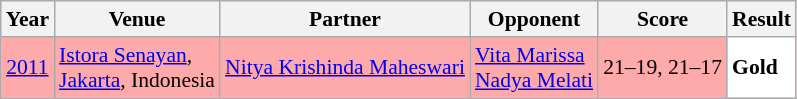<table class="sortable wikitable" style="font-size: 90%;">
<tr>
<th>Year</th>
<th>Venue</th>
<th>Partner</th>
<th>Opponent</th>
<th>Score</th>
<th>Result</th>
</tr>
<tr style="background:#FFAAAA">
<td align="center"><a href='#'>2011</a></td>
<td align="left"><a href='#'>Istora Senayan</a>,<br><a href='#'>Jakarta</a>, Indonesia</td>
<td align="left"> <a href='#'>Nitya Krishinda Maheswari</a></td>
<td align="left"> <a href='#'>Vita Marissa</a><br> <a href='#'>Nadya Melati</a></td>
<td align="left">21–19, 21–17</td>
<td style="text-align:left; background:white"> <strong>Gold</strong></td>
</tr>
</table>
